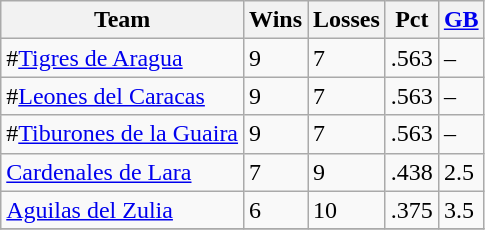<table class="wikitable">
<tr>
<th>Team</th>
<th>Wins</th>
<th>Losses</th>
<th>Pct</th>
<th><a href='#'>GB</a></th>
</tr>
<tr>
<td>#<a href='#'>Tigres de Aragua</a></td>
<td>9</td>
<td>7</td>
<td>.563</td>
<td>–</td>
</tr>
<tr>
<td>#<a href='#'>Leones del Caracas</a></td>
<td>9</td>
<td>7</td>
<td>.563</td>
<td>–</td>
</tr>
<tr>
<td>#<a href='#'>Tiburones de la Guaira</a></td>
<td>9</td>
<td>7</td>
<td>.563</td>
<td>–</td>
</tr>
<tr>
<td><a href='#'>Cardenales de Lara</a></td>
<td>7</td>
<td>9</td>
<td>.438</td>
<td>2.5</td>
</tr>
<tr>
<td><a href='#'>Aguilas del Zulia</a></td>
<td>6</td>
<td>10</td>
<td>.375</td>
<td>3.5</td>
</tr>
<tr>
</tr>
</table>
